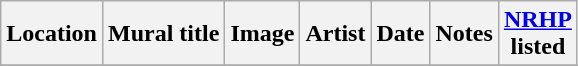<table class="wikitable sortable">
<tr>
<th>Location</th>
<th>Mural title</th>
<th>Image</th>
<th>Artist</th>
<th>Date</th>
<th>Notes</th>
<th><a href='#'>NRHP</a><br>listed</th>
</tr>
<tr>
</tr>
</table>
